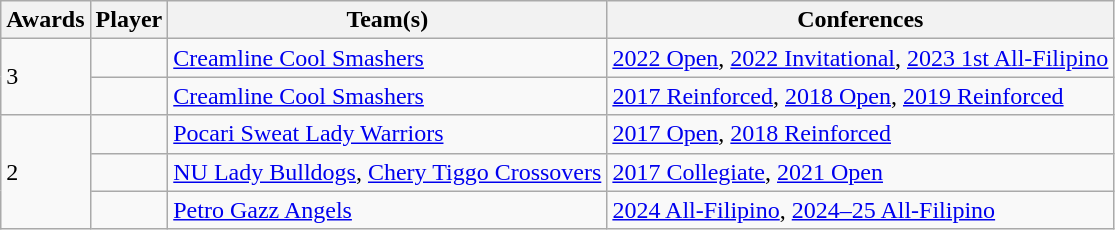<table class="wikitable sortable">
<tr>
<th>Awards</th>
<th>Player</th>
<th class="unsortable">Team(s)</th>
<th class="unsortable">Conferences</th>
</tr>
<tr>
<td rowspan=2>3</td>
<td> </td>
<td><a href='#'>Creamline Cool Smashers</a></td>
<td><a href='#'>2022 Open</a>, <a href='#'>2022 Invitational</a>, <a href='#'>2023 1st All-Filipino</a></td>
</tr>
<tr>
<td> </td>
<td><a href='#'>Creamline Cool Smashers</a></td>
<td><a href='#'>2017 Reinforced</a>, <a href='#'>2018 Open</a>, <a href='#'>2019 Reinforced</a></td>
</tr>
<tr>
<td rowspan=3>2</td>
<td> </td>
<td><a href='#'>Pocari Sweat Lady Warriors</a></td>
<td><a href='#'>2017 Open</a>, <a href='#'>2018 Reinforced</a></td>
</tr>
<tr>
<td> </td>
<td><a href='#'>NU Lady Bulldogs</a>, <a href='#'>Chery Tiggo Crossovers</a></td>
<td><a href='#'>2017 Collegiate</a>, <a href='#'>2021 Open</a></td>
</tr>
<tr>
<td>  </td>
<td><a href='#'>Petro Gazz Angels</a></td>
<td><a href='#'>2024 All-Filipino</a>, <a href='#'>2024–25 All-Filipino</a></td>
</tr>
</table>
